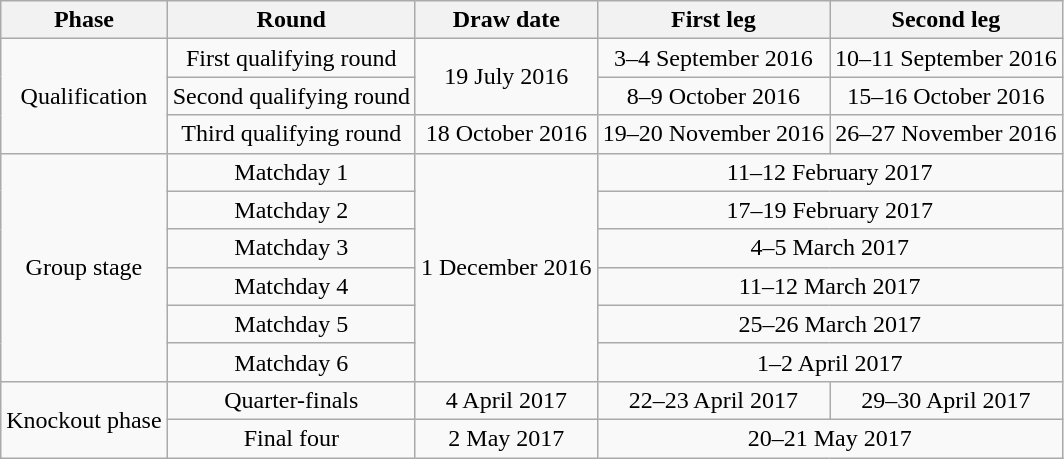<table class="wikitable" style="text-align:center">
<tr>
<th>Phase</th>
<th>Round</th>
<th>Draw date</th>
<th>First leg</th>
<th>Second leg</th>
</tr>
<tr>
<td rowspan=3>Qualification</td>
<td>First qualifying round</td>
<td rowspan=2>19 July 2016</td>
<td>3–4 September 2016</td>
<td>10–11 September 2016</td>
</tr>
<tr>
<td>Second qualifying round</td>
<td>8–9 October 2016</td>
<td>15–16 October 2016</td>
</tr>
<tr>
<td>Third qualifying round</td>
<td>18 October 2016</td>
<td>19–20 November 2016</td>
<td>26–27 November 2016</td>
</tr>
<tr>
<td rowspan=6>Group stage</td>
<td>Matchday 1</td>
<td rowspan=6>1 December 2016</td>
<td colspan=2>11–12 February 2017</td>
</tr>
<tr>
<td>Matchday 2</td>
<td colspan=2>17–19 February 2017</td>
</tr>
<tr>
<td>Matchday 3</td>
<td colspan=2>4–5 March 2017</td>
</tr>
<tr>
<td>Matchday 4</td>
<td colspan=2>11–12 March 2017</td>
</tr>
<tr>
<td>Matchday 5</td>
<td colspan=2>25–26 March 2017</td>
</tr>
<tr>
<td>Matchday 6</td>
<td colspan=2>1–2 April 2017</td>
</tr>
<tr>
<td rowspan=3>Knockout phase</td>
<td>Quarter-finals</td>
<td>4 April 2017</td>
<td>22–23 April 2017</td>
<td>29–30 April 2017</td>
</tr>
<tr>
<td>Final four</td>
<td>2 May 2017</td>
<td colspan=2>20–21 May 2017</td>
</tr>
</table>
